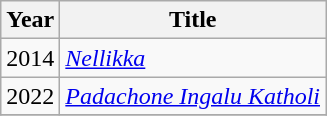<table class="wikitable">
<tr>
<th>Year</th>
<th>Title</th>
</tr>
<tr>
<td>2014</td>
<td><em><a href='#'>Nellikka</a></em></td>
</tr>
<tr>
<td>2022</td>
<td><em><a href='#'>Padachone Ingalu Katholi</a></em></td>
</tr>
<tr>
</tr>
</table>
